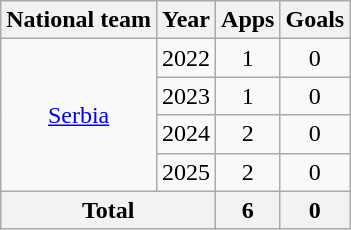<table class="wikitable" style="text-align:center">
<tr>
<th>National team</th>
<th>Year</th>
<th>Apps</th>
<th>Goals</th>
</tr>
<tr>
<td rowspan="4"><a href='#'>Serbia</a></td>
<td>2022</td>
<td>1</td>
<td>0</td>
</tr>
<tr>
<td>2023</td>
<td>1</td>
<td>0</td>
</tr>
<tr>
<td>2024</td>
<td>2</td>
<td>0</td>
</tr>
<tr>
<td>2025</td>
<td>2</td>
<td>0</td>
</tr>
<tr>
<th colspan="2">Total</th>
<th>6</th>
<th>0</th>
</tr>
</table>
